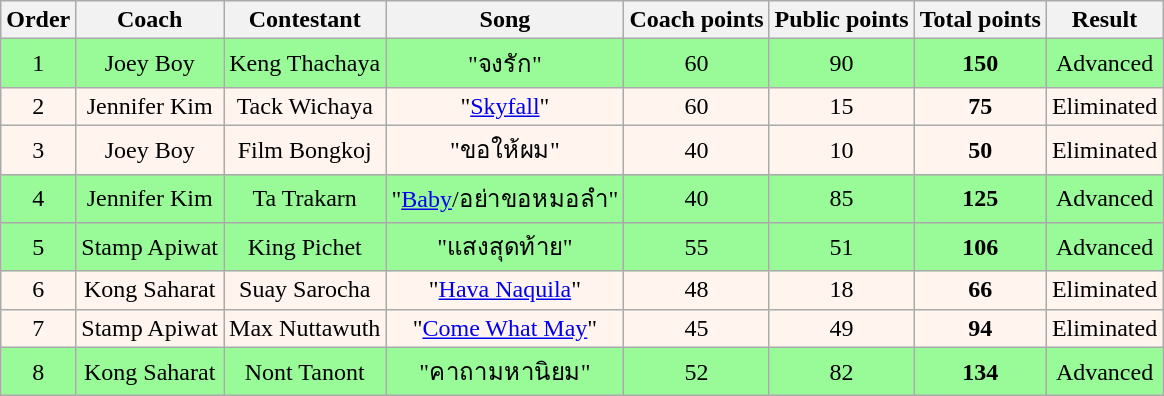<table class="wikitable sortable" style="text-align: center; width: auto;">
<tr>
<th>Order</th>
<th>Coach</th>
<th>Contestant</th>
<th>Song</th>
<th>Coach points</th>
<th>Public points</th>
<th>Total points</th>
<th>Result</th>
</tr>
<tr style="background:palegreen;">
<td>1</td>
<td>Joey Boy</td>
<td>Keng Thachaya</td>
<td>"จงรัก"</td>
<td>60</td>
<td>90</td>
<td><strong>150</strong></td>
<td>Advanced</td>
</tr>
<tr style="background:#FFF5EE;">
<td>2</td>
<td>Jennifer Kim</td>
<td>Tack Wichaya</td>
<td>"<a href='#'>Skyfall</a>"</td>
<td>60</td>
<td>15</td>
<td><strong>75</strong></td>
<td>Eliminated</td>
</tr>
<tr style="background:#FFF5EE;">
<td>3</td>
<td>Joey Boy</td>
<td>Film Bongkoj</td>
<td>"ขอให้ผม"</td>
<td>40</td>
<td>10</td>
<td><strong>50</strong></td>
<td>Eliminated</td>
</tr>
<tr style="background:palegreen;">
<td>4</td>
<td>Jennifer Kim</td>
<td>Ta Trakarn</td>
<td>"<a href='#'>Baby</a>/อย่าขอหมอลำ"</td>
<td>40</td>
<td>85</td>
<td><strong>125</strong></td>
<td>Advanced</td>
</tr>
<tr style="background:palegreen;">
<td>5</td>
<td>Stamp Apiwat</td>
<td>King Pichet</td>
<td>"แสงสุดท้าย"</td>
<td>55</td>
<td>51</td>
<td><strong>106</strong></td>
<td>Advanced</td>
</tr>
<tr style="background:#FFF5EE;">
<td>6</td>
<td>Kong Saharat</td>
<td>Suay Sarocha</td>
<td>"<a href='#'>Hava Naquila</a>"</td>
<td>48</td>
<td>18</td>
<td><strong>66</strong></td>
<td>Eliminated</td>
</tr>
<tr style="background:#FFF5EE;">
<td>7</td>
<td>Stamp Apiwat</td>
<td>Max Nuttawuth</td>
<td>"<a href='#'>Come What May</a>"</td>
<td>45</td>
<td>49</td>
<td><strong>94</strong></td>
<td>Eliminated</td>
</tr>
<tr style="background:palegreen;">
<td>8</td>
<td>Kong Saharat</td>
<td>Nont Tanont</td>
<td>"คาถามหานิยม"</td>
<td>52</td>
<td>82</td>
<td><strong>134</strong></td>
<td>Advanced</td>
</tr>
</table>
